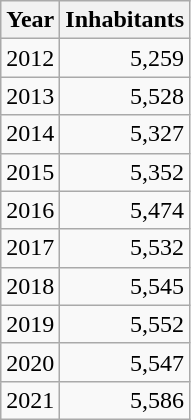<table cellspacing="0" cellpadding="0">
<tr>
<td valign="top"><br><table class="wikitable sortable zebra hintergrundfarbe5">
<tr>
<th>Year</th>
<th>Inhabitants</th>
</tr>
<tr align="right">
<td>2012</td>
<td>5,259</td>
</tr>
<tr align="right">
<td>2013</td>
<td>5,528</td>
</tr>
<tr align="right">
<td>2014</td>
<td>5,327</td>
</tr>
<tr align="right">
<td>2015</td>
<td>5,352</td>
</tr>
<tr align="right">
<td>2016</td>
<td>5,474</td>
</tr>
<tr align="right">
<td>2017</td>
<td>5,532</td>
</tr>
<tr align="right">
<td>2018</td>
<td>5,545</td>
</tr>
<tr align="right">
<td>2019</td>
<td>5,552</td>
</tr>
<tr align="right">
<td>2020</td>
<td>5,547</td>
</tr>
<tr align="right">
<td>2021</td>
<td>5,586</td>
</tr>
</table>
</td>
</tr>
</table>
